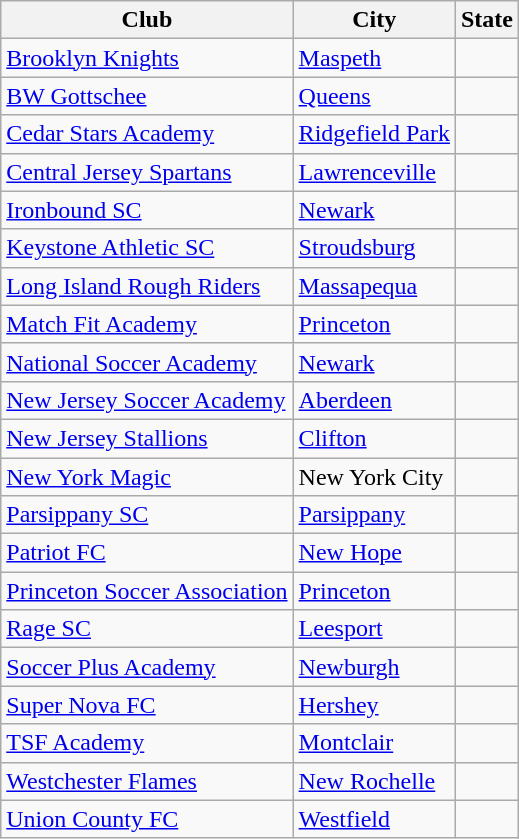<table class="wikitable">
<tr>
<th>Club</th>
<th>City</th>
<th>State</th>
</tr>
<tr>
<td><a href='#'>Brooklyn Knights</a></td>
<td><a href='#'>Maspeth</a></td>
<td></td>
</tr>
<tr>
<td><a href='#'>BW Gottschee</a></td>
<td><a href='#'>Queens</a></td>
<td></td>
</tr>
<tr>
<td><a href='#'>Cedar Stars Academy</a></td>
<td><a href='#'>Ridgefield Park</a></td>
<td></td>
</tr>
<tr>
<td><a href='#'>Central Jersey Spartans</a></td>
<td><a href='#'>Lawrenceville</a></td>
<td></td>
</tr>
<tr>
<td><a href='#'>Ironbound SC</a></td>
<td><a href='#'>Newark</a></td>
<td></td>
</tr>
<tr>
<td><a href='#'>Keystone Athletic SC</a></td>
<td><a href='#'>Stroudsburg</a></td>
<td></td>
</tr>
<tr>
<td><a href='#'>Long Island Rough Riders</a></td>
<td><a href='#'>Massapequa</a></td>
<td></td>
</tr>
<tr>
<td><a href='#'>Match Fit Academy</a></td>
<td><a href='#'>Princeton</a></td>
<td></td>
</tr>
<tr>
<td><a href='#'>National Soccer Academy</a></td>
<td><a href='#'>Newark</a></td>
<td></td>
</tr>
<tr>
<td><a href='#'>New Jersey Soccer Academy</a></td>
<td><a href='#'>Aberdeen</a></td>
<td></td>
</tr>
<tr>
<td><a href='#'>New Jersey Stallions</a></td>
<td><a href='#'>Clifton</a></td>
<td></td>
</tr>
<tr>
<td><a href='#'>New York Magic</a></td>
<td>New York City</td>
<td></td>
</tr>
<tr>
<td><a href='#'>Parsippany SC</a></td>
<td><a href='#'>Parsippany</a></td>
<td></td>
</tr>
<tr>
<td><a href='#'>Patriot FC</a></td>
<td><a href='#'>New Hope</a></td>
<td></td>
</tr>
<tr>
<td><a href='#'>Princeton Soccer Association</a></td>
<td><a href='#'>Princeton</a></td>
<td></td>
</tr>
<tr>
<td><a href='#'>Rage SC</a></td>
<td><a href='#'>Leesport</a></td>
<td></td>
</tr>
<tr>
<td><a href='#'>Soccer Plus Academy</a></td>
<td><a href='#'>Newburgh</a></td>
<td></td>
</tr>
<tr>
<td><a href='#'>Super Nova FC</a></td>
<td><a href='#'>Hershey</a></td>
<td></td>
</tr>
<tr>
<td><a href='#'>TSF Academy</a></td>
<td><a href='#'>Montclair</a></td>
<td></td>
</tr>
<tr>
<td><a href='#'>Westchester Flames</a></td>
<td><a href='#'>New Rochelle</a></td>
<td></td>
</tr>
<tr>
<td><a href='#'>Union County FC</a></td>
<td><a href='#'>Westfield</a></td>
<td></td>
</tr>
</table>
